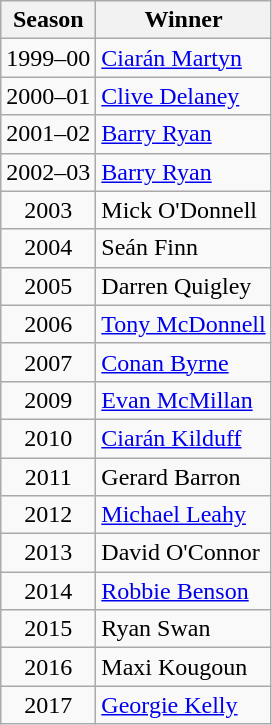<table class="wikitable" style="text-align:center;">
<tr>
<th>Season</th>
<th>Winner</th>
</tr>
<tr>
<td>1999–00</td>
<td align="left"> <a href='#'>Ciarán Martyn</a></td>
</tr>
<tr>
<td>2000–01</td>
<td align="left"> <a href='#'>Clive Delaney</a></td>
</tr>
<tr>
<td>2001–02</td>
<td align="left"> <a href='#'>Barry Ryan</a></td>
</tr>
<tr>
<td>2002–03</td>
<td align="left"> <a href='#'>Barry Ryan</a></td>
</tr>
<tr>
<td>2003</td>
<td align="left"> Mick O'Donnell</td>
</tr>
<tr>
<td>2004</td>
<td align="left"> Seán Finn</td>
</tr>
<tr>
<td>2005</td>
<td align="left"> Darren Quigley</td>
</tr>
<tr>
<td>2006</td>
<td align="left"> <a href='#'>Tony McDonnell</a></td>
</tr>
<tr>
<td>2007</td>
<td align="left"> <a href='#'>Conan Byrne</a></td>
</tr>
<tr>
<td>2009</td>
<td align="left"> <a href='#'>Evan McMillan</a></td>
</tr>
<tr>
<td>2010</td>
<td align="left"> <a href='#'>Ciarán Kilduff</a></td>
</tr>
<tr>
<td>2011</td>
<td align="left"> Gerard Barron</td>
</tr>
<tr>
<td>2012</td>
<td align="left"> <a href='#'>Michael Leahy</a></td>
</tr>
<tr>
<td>2013</td>
<td align="left"> David O'Connor</td>
</tr>
<tr>
<td>2014</td>
<td align="left"> <a href='#'>Robbie Benson</a></td>
</tr>
<tr>
<td>2015</td>
<td align="left"> Ryan Swan</td>
</tr>
<tr>
<td>2016</td>
<td align="left"> Maxi Kougoun</td>
</tr>
<tr>
<td>2017</td>
<td align="left"> <a href='#'>Georgie Kelly</a></td>
</tr>
</table>
